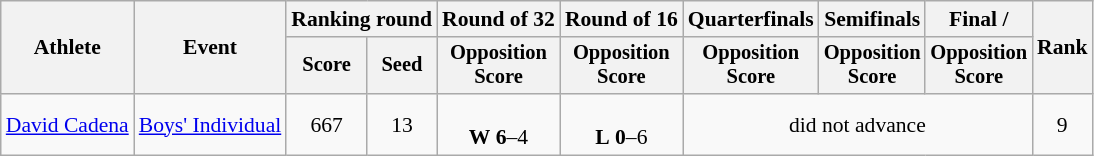<table class="wikitable" style="font-size:90%;">
<tr>
<th rowspan="2">Athlete</th>
<th rowspan="2">Event</th>
<th colspan="2">Ranking round</th>
<th>Round of 32</th>
<th>Round of 16</th>
<th>Quarterfinals</th>
<th>Semifinals</th>
<th>Final / </th>
<th rowspan=2>Rank</th>
</tr>
<tr style="font-size:95%">
<th>Score</th>
<th>Seed</th>
<th>Opposition<br>Score</th>
<th>Opposition<br>Score</th>
<th>Opposition<br>Score</th>
<th>Opposition<br>Score</th>
<th>Opposition<br>Score</th>
</tr>
<tr align=center>
<td align=left><a href='#'>David Cadena</a></td>
<td><a href='#'>Boys' Individual</a></td>
<td>667</td>
<td>13</td>
<td><br><strong>W</strong> <strong>6</strong>–4</td>
<td><br><strong>L</strong> <strong>0</strong>–6</td>
<td colspan=3>did not advance</td>
<td>9</td>
</tr>
</table>
